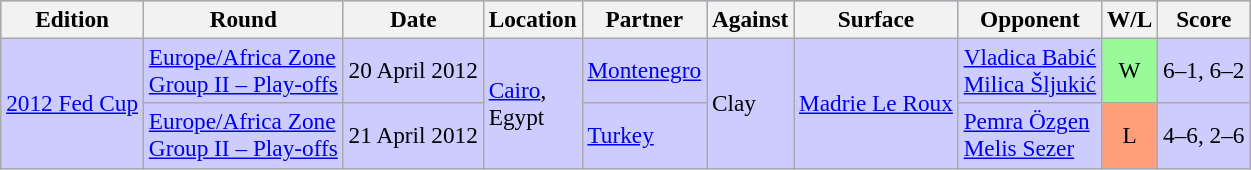<table class=wikitable style=font-size:97%;background:#ccf>
<tr>
<th>Edition</th>
<th>Round</th>
<th>Date</th>
<th>Location</th>
<th>Partner</th>
<th>Against</th>
<th>Surface</th>
<th>Opponent</th>
<th>W/L</th>
<th>Score</th>
</tr>
<tr>
<td rowspan=2><a href='#'>2012 Fed Cup</a></td>
<td><a href='#'>Europe/Africa Zone<br> Group II – Play-offs</a></td>
<td>20 April 2012</td>
<td rowspan=2> <a href='#'>Cairo</a>, <br>Egypt</td>
<td> <a href='#'>Montenegro</a></td>
<td rowspan=2>Clay</td>
<td rowspan=2> <a href='#'>Madrie Le Roux</a></td>
<td> <a href='#'>Vladica Babić</a><br> <a href='#'>Milica Šljukić</a></td>
<td align=center bgcolor=98fb98>W</td>
<td>6–1, 6–2</td>
</tr>
<tr>
<td><a href='#'>Europe/Africa Zone<br> Group II – Play-offs</a></td>
<td>21 April 2012</td>
<td> <a href='#'>Turkey</a></td>
<td> <a href='#'>Pemra Özgen</a><br> <a href='#'>Melis Sezer</a></td>
<td align=center bgcolor=ffa07a>L</td>
<td>4–6, 2–6</td>
</tr>
</table>
